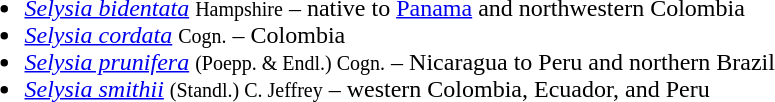<table>
<tr valign=top>
<td><br><ul><li><em><a href='#'>Selysia bidentata</a></em> <small>Hampshire</small> – native to <a href='#'>Panama</a> and northwestern Colombia</li><li><em><a href='#'>Selysia cordata</a></em> <small>Cogn.</small> – Colombia</li><li><em><a href='#'>Selysia prunifera</a></em> <small>(Poepp. & Endl.) Cogn.</small> – Nicaragua to Peru and northern Brazil</li><li><em><a href='#'>Selysia smithii</a></em> <small>(Standl.) C. Jeffrey</small> – western Colombia, Ecuador, and Peru</li></ul></td>
</tr>
</table>
